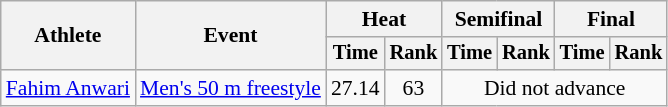<table class=wikitable style="font-size:90%">
<tr>
<th rowspan="2">Athlete</th>
<th rowspan="2">Event</th>
<th colspan="2">Heat</th>
<th colspan="2">Semifinal</th>
<th colspan="2">Final</th>
</tr>
<tr style="font-size:95%">
<th>Time</th>
<th>Rank</th>
<th>Time</th>
<th>Rank</th>
<th>Time</th>
<th>Rank</th>
</tr>
<tr align=center>
<td align=left><a href='#'>Fahim Anwari</a></td>
<td align=left><a href='#'>Men's 50 m freestyle</a></td>
<td>27.14</td>
<td>63</td>
<td colspan=4>Did not advance</td>
</tr>
</table>
